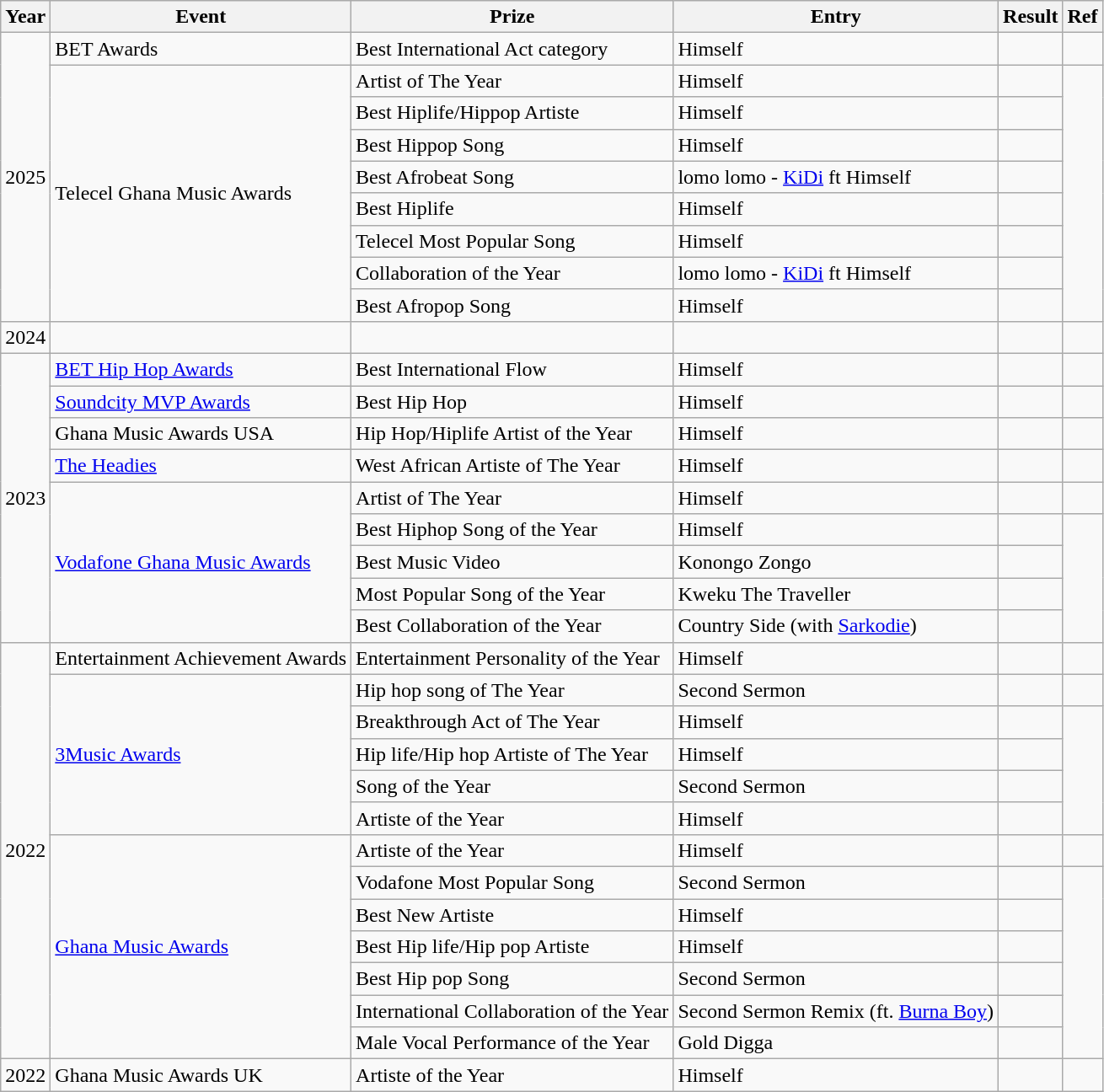<table class ="wikitable">
<tr>
<th>Year</th>
<th>Event</th>
<th>Prize</th>
<th>Entry</th>
<th>Result</th>
<th>Ref</th>
</tr>
<tr>
<td rowspan="9">2025</td>
<td>BET Awards</td>
<td>Best International Act category</td>
<td>Himself</td>
<td></td>
<td></td>
</tr>
<tr>
<td rowspan="8">Telecel Ghana Music Awards</td>
<td>Artist of The Year</td>
<td>Himself</td>
<td></td>
<td rowspan="8"></td>
</tr>
<tr>
<td>Best Hiplife/Hippop Artiste</td>
<td>Himself</td>
<td></td>
</tr>
<tr>
<td>Best Hippop Song</td>
<td>Himself</td>
<td></td>
</tr>
<tr>
<td>Best Afrobeat Song</td>
<td>lomo lomo - <a href='#'>KiDi</a> ft Himself</td>
<td></td>
</tr>
<tr>
<td>Best Hiplife</td>
<td>Himself</td>
<td></td>
</tr>
<tr>
<td>Telecel Most Popular Song</td>
<td>Himself</td>
<td></td>
</tr>
<tr>
<td>Collaboration of the Year</td>
<td>lomo lomo - <a href='#'>KiDi</a>  ft Himself</td>
<td></td>
</tr>
<tr>
<td>Best Afropop Song</td>
<td>Himself</td>
<td></td>
</tr>
<tr>
<td>2024</td>
<td></td>
<td></td>
<td></td>
<td></td>
<td></td>
</tr>
<tr>
<td rowspan="9">2023</td>
<td><a href='#'>BET Hip Hop Awards</a></td>
<td>Best International Flow</td>
<td>Himself</td>
<td></td>
<td></td>
</tr>
<tr>
<td><a href='#'>Soundcity MVP Awards</a></td>
<td>Best Hip Hop</td>
<td>Himself</td>
<td></td>
<td></td>
</tr>
<tr>
<td>Ghana Music Awards USA</td>
<td>Hip Hop/Hiplife Artist of the Year</td>
<td>Himself</td>
<td></td>
<td></td>
</tr>
<tr>
<td><a href='#'>The Headies</a></td>
<td>West African Artiste of The Year</td>
<td>Himself</td>
<td></td>
<td></td>
</tr>
<tr>
<td rowspan="5"><a href='#'>Vodafone Ghana Music Awards</a></td>
<td>Artist of The Year</td>
<td>Himself</td>
<td></td>
<td></td>
</tr>
<tr>
<td>Best Hiphop Song of the Year</td>
<td>Himself</td>
<td></td>
</tr>
<tr>
<td>Best Music Video</td>
<td>Konongo Zongo</td>
<td></td>
</tr>
<tr>
<td>Most Popular Song of the Year</td>
<td>Kweku The Traveller</td>
<td></td>
</tr>
<tr>
<td>Best Collaboration of the Year</td>
<td>Country Side (with <a href='#'>Sarkodie</a>)</td>
<td></td>
</tr>
<tr>
<td rowspan="13" rowspam="4"">2022</td>
<td>Entertainment Achievement Awards</td>
<td>Entertainment Personality of the Year</td>
<td>Himself</td>
<td></td>
<td></td>
</tr>
<tr>
<td rowspan="5"><a href='#'>3Music Awards</a></td>
<td>Hip hop song of The Year</td>
<td>Second Sermon</td>
<td></td>
<td></td>
</tr>
<tr>
<td>Breakthrough Act of The Year</td>
<td>Himself</td>
<td></td>
</tr>
<tr>
<td>Hip life/Hip hop Artiste of The Year</td>
<td>Himself</td>
<td></td>
</tr>
<tr>
<td>Song of the Year</td>
<td>Second Sermon</td>
<td></td>
</tr>
<tr>
<td>Artiste of the Year</td>
<td>Himself</td>
<td></td>
</tr>
<tr>
<td rowspan="7"><a href='#'>Ghana Music Awards</a></td>
<td>Artiste of the Year</td>
<td>Himself</td>
<td></td>
<td></td>
</tr>
<tr>
<td>Vodafone Most Popular Song</td>
<td>Second Sermon</td>
<td></td>
</tr>
<tr>
<td>Best New Artiste</td>
<td>Himself</td>
<td></td>
</tr>
<tr>
<td>Best Hip life/Hip pop Artiste</td>
<td>Himself</td>
<td></td>
</tr>
<tr>
<td>Best Hip pop Song</td>
<td>Second Sermon</td>
<td></td>
</tr>
<tr>
<td>International Collaboration of the Year</td>
<td>Second Sermon Remix (ft. <a href='#'>Burna Boy</a>)</td>
<td></td>
</tr>
<tr>
<td>Male Vocal Performance of the Year</td>
<td>Gold Digga</td>
<td></td>
</tr>
<tr>
<td>2022</td>
<td>Ghana Music Awards UK</td>
<td>Artiste of the Year</td>
<td>Himself</td>
<td></td>
<td></td>
</tr>
</table>
